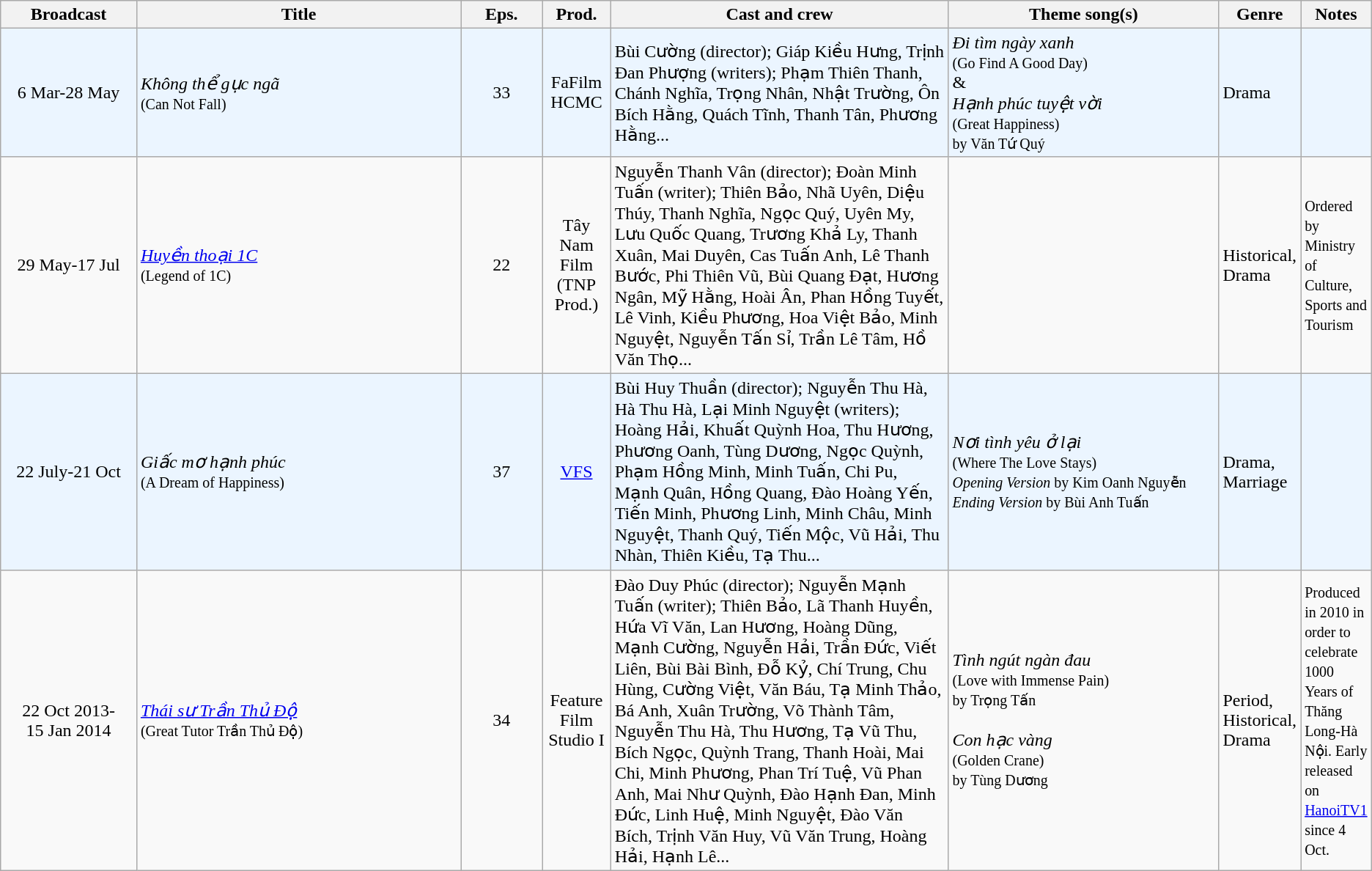<table class="wikitable sortable">
<tr>
<th style="width:10%;">Broadcast</th>
<th style="width:24%;">Title</th>
<th style="width:6%;">Eps.</th>
<th style="width:5%;">Prod.</th>
<th style="width:25%;">Cast and crew</th>
<th style="width:20%;">Theme song(s)</th>
<th style="width:5%;">Genre</th>
<th style="width:5%;">Notes</th>
</tr>
<tr ---- bgcolor="#ebf5ff">
<td style="text-align:center;">6 Mar-28 May <br></td>
<td><em>Không thể gục ngã</em> <br><small>(Can Not Fall)</small></td>
<td style="text-align:center;">33</td>
<td style="text-align:center;">FaFilm HCMC</td>
<td>Bùi Cường (director); Giáp Kiều Hưng, Trịnh Đan Phượng (writers); Phạm Thiên Thanh, Chánh Nghĩa, Trọng Nhân, Nhật Trường, Ôn Bích Hằng, Quách Tĩnh, Thanh Tân, Phương Hằng...</td>
<td><em>Đi tìm ngày xanh</em> <br><small>(Go Find A Good Day)</small><br>&<br><em>Hạnh phúc tuyệt vời</em><br><small>(Great Happiness)<br>by Văn Tứ Quý</small></td>
<td>Drama</td>
<td></td>
</tr>
<tr>
<td style="text-align:center;">29 May-17 Jul <br></td>
<td><em><a href='#'>Huyền thoại 1C</a></em> <br><small>(Legend of 1C)</small></td>
<td style="text-align:center;">22</td>
<td style="text-align:center;">Tây Nam Film (TNP Prod.)</td>
<td>Nguyễn Thanh Vân (director); Đoàn Minh Tuấn (writer); Thiên Bảo, Nhã Uyên, Diệu Thúy, Thanh Nghĩa, Ngọc Quý, Uyên My, Lưu Quốc Quang, Trương Khả Ly, Thanh Xuân, Mai Duyên, Cas Tuấn Anh, Lê Thanh Bước, Phi Thiên Vũ, Bùi Quang Đạt, Hương Ngân, Mỹ Hằng, Hoài Ân, Phan Hồng Tuyết, Lê Vinh, Kiều Phương, Hoa Việt Bảo, Minh Nguyệt, Nguyễn Tấn Sỉ, Trần Lê Tâm, Hồ Văn Thọ...</td>
<td></td>
<td>Historical, Drama</td>
<td><small>Ordered by Ministry of Culture, Sports and Tourism</small></td>
</tr>
<tr ---- bgcolor="#ebf5ff">
<td style="text-align:center;">22 July-21 Oct <br></td>
<td><em>Giấc mơ hạnh phúc</em> <br><small>(A Dream of Happiness)</small></td>
<td style="text-align:center;">37</td>
<td style="text-align:center;"><a href='#'>VFS</a></td>
<td>Bùi Huy Thuần (director); Nguyễn Thu Hà, Hà Thu Hà, Lại Minh Nguyệt (writers); Hoàng Hải, Khuất Quỳnh Hoa, Thu Hương, Phương Oanh, Tùng Dương, Ngọc Quỳnh, Phạm Hồng Minh, Minh Tuấn, Chi Pu, Mạnh Quân, Hồng Quang, Đào Hoàng Yến, Tiến Minh, Phương Linh, Minh Châu, Minh Nguyệt, Thanh Quý, Tiến Mộc, Vũ Hải, Thu Nhàn, Thiên Kiều, Tạ Thu...</td>
<td><em>Nơi tình yêu ở lại</em> <br><small>(Where The Love Stays)</small><br><small><em>Opening Version</em> by Kim Oanh Nguyễn<br><em>Ending Version</em> by Bùi Anh Tuấn</small></td>
<td>Drama, Marriage</td>
<td></td>
</tr>
<tr>
<td style="text-align:center;">22 Oct 2013-<br>15 Jan 2014 <br></td>
<td><em><a href='#'>Thái sư Trần Thủ Độ</a></em> <br><small>(Great Tutor Trần Thủ Độ)</small></td>
<td style="text-align:center;">34</td>
<td style="text-align:center;">Feature Film Studio I</td>
<td>Đào Duy Phúc (director); Nguyễn Mạnh Tuấn (writer); Thiên Bảo, Lã Thanh Huyền, Hứa Vĩ Văn, Lan Hương, Hoàng Dũng, Mạnh Cường, Nguyễn Hải, Trần Đức, Viết Liên, Bùi Bài Bình, Đỗ Kỷ, Chí Trung, Chu Hùng, Cường Việt, Văn Báu, Tạ Minh Thảo, Bá Anh, Xuân Trường, Võ Thành Tâm, Nguyễn Thu Hà, Thu Hương, Tạ Vũ Thu, Bích Ngọc, Quỳnh Trang, Thanh Hoài, Mai Chi, Minh Phương, Phan Trí Tuệ, Vũ Phan Anh, Mai Như Quỳnh, Đào Hạnh Đan, Minh Đức, Linh Huệ, Minh Nguyệt, Đào Văn Bích, Trịnh Văn Huy, Vũ Văn Trung, Hoàng Hải, Hạnh Lê...</td>
<td><em>Tình ngút ngàn đau</em> <br><small>(Love with Immense Pain)<br>by Trọng Tấn</small><br><br><em>Con hạc vàng</em> <br><small>(Golden Crane)<br>by Tùng Dương</small></td>
<td>Period, Historical, Drama</td>
<td><small>Produced in 2010 in order to celebrate 1000 Years of Thăng Long-Hà Nội. Early released on <a href='#'>HanoiTV1</a> since 4 Oct.</small></td>
</tr>
</table>
